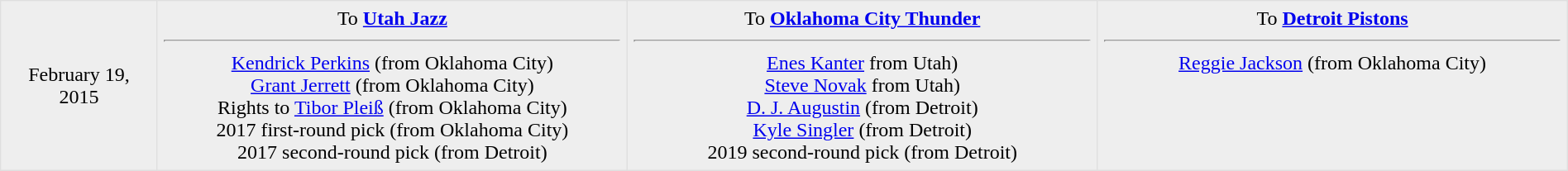<table border="1" style="border-collapse:collapse; text-align: center; width: 100%" cellpadding="5" bordercolor="#DFDFDF">
<tr bgcolor="eeeeee">
<td style="width:10%">February 19, 2015</td>
<td style="width:30%" valign="top">To <strong><a href='#'>Utah Jazz</a></strong><hr><a href='#'>Kendrick Perkins</a> (from Oklahoma City)<br><a href='#'>Grant Jerrett</a> (from Oklahoma City)<br> Rights to <a href='#'>Tibor Pleiß</a> (from Oklahoma City)<br>2017 first-round pick (from Oklahoma City)<br>2017 second-round pick (from Detroit)</td>
<td style="width:30%" valign="top">To <strong><a href='#'>Oklahoma City Thunder</a></strong><hr><a href='#'>Enes Kanter</a> from Utah)<br><a href='#'>Steve Novak</a> from Utah)<br><a href='#'>D. J. Augustin</a> (from Detroit)<br><a href='#'>Kyle Singler</a> (from Detroit)<br>2019 second-round pick (from Detroit)</td>
<td style="width:30%" valign="top">To <strong><a href='#'>Detroit Pistons</a></strong><hr><a href='#'>Reggie Jackson</a> (from Oklahoma City)</td>
</tr>
</table>
